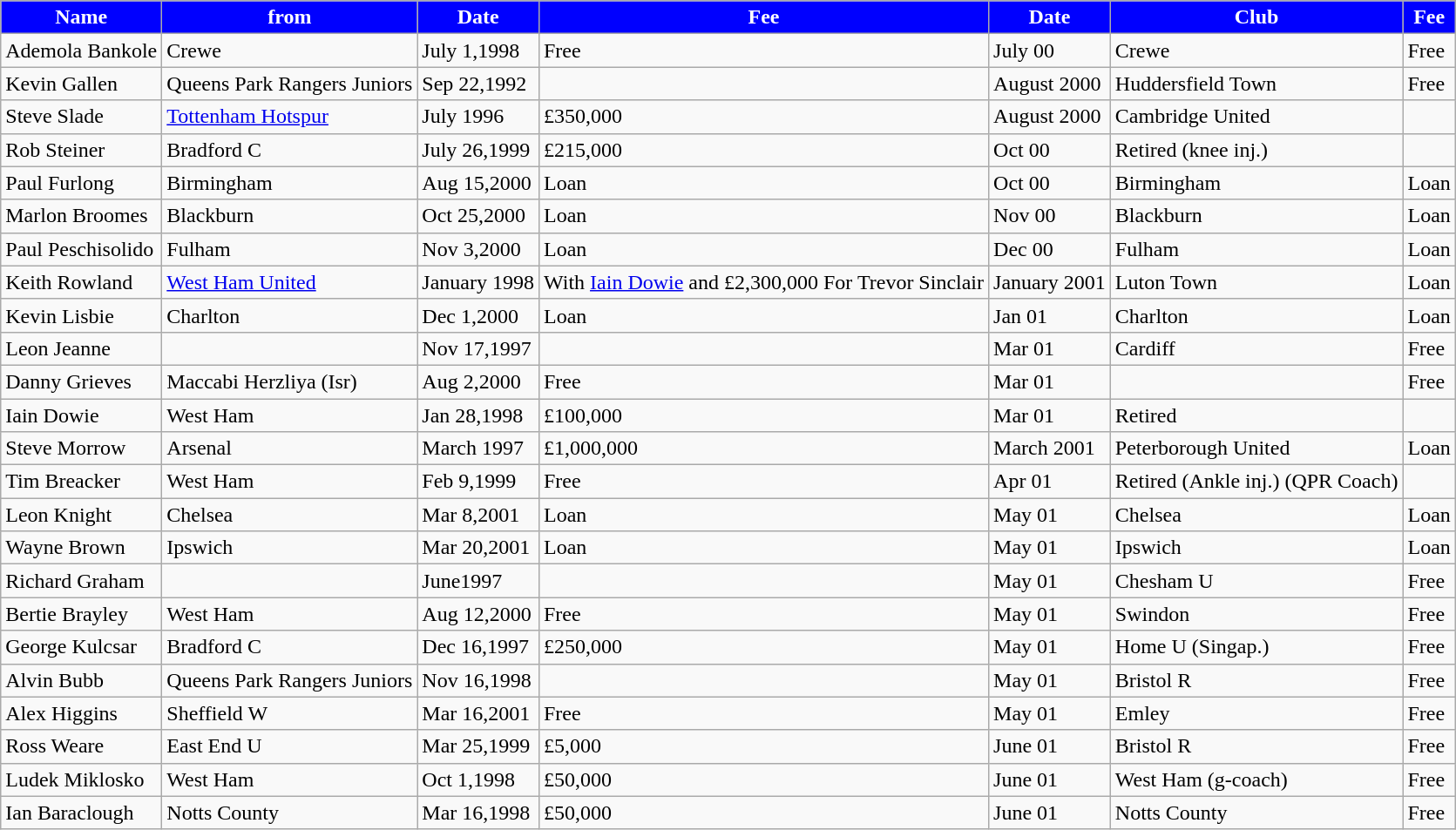<table class="wikitable">
<tr>
<th style="background:#0000FF; color:#FFFFFF; text-align:center;"><strong>Name</strong></th>
<th style="background:#0000FF; color:#FFFFFF; text-align:center;">from</th>
<th style="background:#0000FF; color:#FFFFFF; text-align:center;">Date</th>
<th style="background:#0000FF; color:#FFFFFF; text-align:center;">Fee</th>
<th style="background:#0000FF; color:#FFFFFF; text-align:center;"><strong>Date</strong></th>
<th style="background:#0000FF; color:#FFFFFF; text-align:center;">Club</th>
<th style="background:#0000FF; color:#FFFFFF; text-align:center;"><strong>Fee</strong></th>
</tr>
<tr>
<td>Ademola Bankole</td>
<td>Crewe</td>
<td>July 1,1998</td>
<td>Free</td>
<td>July 00</td>
<td>Crewe</td>
<td>Free</td>
</tr>
<tr>
<td>Kevin Gallen</td>
<td>Queens Park Rangers Juniors</td>
<td>Sep 22,1992</td>
<td></td>
<td>August 2000</td>
<td>Huddersfield Town</td>
<td>Free</td>
</tr>
<tr>
<td>Steve Slade</td>
<td><a href='#'>Tottenham Hotspur</a></td>
<td>July 1996</td>
<td>£350,000</td>
<td>August 2000</td>
<td>Cambridge United</td>
<td></td>
</tr>
<tr>
<td>Rob Steiner</td>
<td>Bradford C</td>
<td>July 26,1999</td>
<td>£215,000</td>
<td>Oct 00</td>
<td>Retired (knee inj.)</td>
<td></td>
</tr>
<tr>
<td>Paul Furlong</td>
<td>Birmingham</td>
<td>Aug 15,2000</td>
<td>Loan</td>
<td>Oct 00</td>
<td>Birmingham</td>
<td>Loan</td>
</tr>
<tr>
<td>Marlon Broomes</td>
<td>Blackburn</td>
<td>Oct 25,2000</td>
<td>Loan</td>
<td>Nov 00</td>
<td>Blackburn</td>
<td>Loan</td>
</tr>
<tr>
<td>Paul Peschisolido</td>
<td>Fulham</td>
<td>Nov 3,2000</td>
<td>Loan</td>
<td>Dec 00</td>
<td>Fulham</td>
<td>Loan</td>
</tr>
<tr>
<td>Keith Rowland</td>
<td><a href='#'>West Ham United</a></td>
<td>January 1998</td>
<td>With <a href='#'>Iain Dowie</a> and £2,300,000 For Trevor Sinclair</td>
<td>January 2001</td>
<td>Luton Town</td>
<td>Loan</td>
</tr>
<tr>
<td>Kevin Lisbie</td>
<td>Charlton</td>
<td>Dec 1,2000</td>
<td>Loan</td>
<td>Jan 01</td>
<td>Charlton</td>
<td>Loan</td>
</tr>
<tr>
<td>Leon Jeanne</td>
<td></td>
<td>Nov 17,1997</td>
<td></td>
<td>Mar 01</td>
<td>Cardiff</td>
<td>Free</td>
</tr>
<tr>
<td>Danny Grieves</td>
<td>Maccabi Herzliya (Isr)</td>
<td>Aug 2,2000</td>
<td>Free</td>
<td>Mar 01</td>
<td></td>
<td>Free</td>
</tr>
<tr>
<td>Iain Dowie</td>
<td>West Ham</td>
<td>Jan 28,1998</td>
<td>£100,000</td>
<td>Mar 01</td>
<td>Retired</td>
<td></td>
</tr>
<tr>
<td>Steve Morrow</td>
<td>Arsenal</td>
<td>March 1997</td>
<td>£1,000,000</td>
<td>March 2001</td>
<td>Peterborough United</td>
<td>Loan</td>
</tr>
<tr>
<td>Tim Breacker</td>
<td>West Ham</td>
<td>Feb 9,1999</td>
<td>Free</td>
<td>Apr 01</td>
<td>Retired (Ankle inj.) (QPR Coach)</td>
<td></td>
</tr>
<tr>
<td>Leon Knight</td>
<td>Chelsea</td>
<td>Mar 8,2001</td>
<td>Loan</td>
<td>May 01</td>
<td>Chelsea</td>
<td>Loan</td>
</tr>
<tr>
<td>Wayne Brown</td>
<td>Ipswich</td>
<td>Mar 20,2001</td>
<td>Loan</td>
<td>May 01</td>
<td>Ipswich</td>
<td>Loan</td>
</tr>
<tr>
<td>Richard Graham</td>
<td></td>
<td>June1997</td>
<td></td>
<td>May 01</td>
<td>Chesham U</td>
<td>Free</td>
</tr>
<tr>
<td>Bertie Brayley</td>
<td>West Ham</td>
<td>Aug 12,2000</td>
<td>Free</td>
<td>May 01</td>
<td>Swindon</td>
<td>Free</td>
</tr>
<tr>
<td>George Kulcsar</td>
<td>Bradford C</td>
<td>Dec 16,1997</td>
<td>£250,000</td>
<td>May 01</td>
<td>Home U (Singap.)</td>
<td>Free</td>
</tr>
<tr>
<td>Alvin Bubb</td>
<td>Queens Park Rangers Juniors</td>
<td>Nov 16,1998</td>
<td></td>
<td>May 01</td>
<td>Bristol R</td>
<td>Free</td>
</tr>
<tr>
<td>Alex Higgins</td>
<td>Sheffield W</td>
<td>Mar 16,2001</td>
<td>Free</td>
<td>May 01</td>
<td>Emley</td>
<td>Free</td>
</tr>
<tr>
<td>Ross Weare</td>
<td>East End U</td>
<td>Mar 25,1999</td>
<td>£5,000</td>
<td>June 01</td>
<td>Bristol R</td>
<td>Free</td>
</tr>
<tr>
<td>Ludek Miklosko</td>
<td>West Ham</td>
<td>Oct 1,1998</td>
<td>£50,000</td>
<td>June 01</td>
<td>West Ham (g-coach)</td>
<td>Free</td>
</tr>
<tr>
<td>Ian Baraclough</td>
<td>Notts County</td>
<td>Mar 16,1998</td>
<td>£50,000</td>
<td>June 01</td>
<td>Notts County</td>
<td>Free</td>
</tr>
</table>
